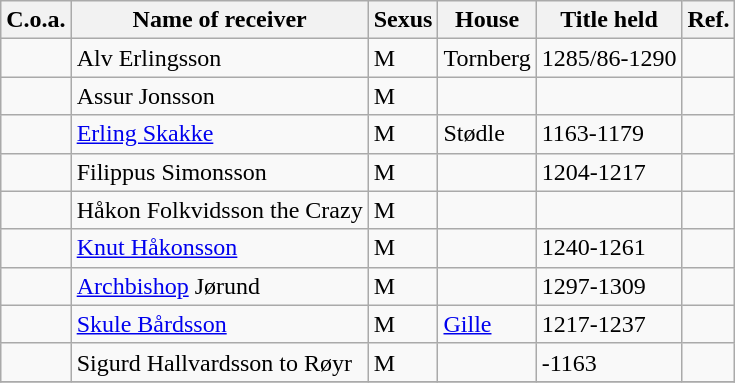<table class="wikitable sortable">
<tr>
<th>C.o.a.</th>
<th>Name of receiver</th>
<th>Sexus</th>
<th>House</th>
<th>Title held</th>
<th>Ref.</th>
</tr>
<tr>
<td></td>
<td>Alv Erlingsson</td>
<td>M</td>
<td>Tornberg</td>
<td>1285/86-1290</td>
<td></td>
</tr>
<tr>
<td></td>
<td>Assur Jonsson</td>
<td>M</td>
<td></td>
<td></td>
<td></td>
</tr>
<tr>
<td></td>
<td><a href='#'>Erling Skakke</a></td>
<td>M</td>
<td>Stødle</td>
<td>1163-1179</td>
<td></td>
</tr>
<tr>
<td></td>
<td>Filippus Simonsson</td>
<td>M</td>
<td></td>
<td>1204-1217</td>
<td></td>
</tr>
<tr>
<td></td>
<td>Håkon Folkvidsson the Crazy</td>
<td>M</td>
<td></td>
<td></td>
<td></td>
</tr>
<tr>
<td></td>
<td><a href='#'>Knut Håkonsson</a></td>
<td>M</td>
<td></td>
<td>1240-1261</td>
<td></td>
</tr>
<tr>
<td></td>
<td><a href='#'>Archbishop</a> Jørund</td>
<td>M</td>
<td></td>
<td>1297-1309</td>
<td></td>
</tr>
<tr>
<td></td>
<td><a href='#'>Skule Bårdsson</a></td>
<td>M</td>
<td><a href='#'>Gille</a></td>
<td>1217-1237</td>
<td></td>
</tr>
<tr>
<td></td>
<td>Sigurd Hallvardsson to Røyr</td>
<td>M</td>
<td></td>
<td>-1163</td>
<td></td>
</tr>
<tr>
</tr>
</table>
